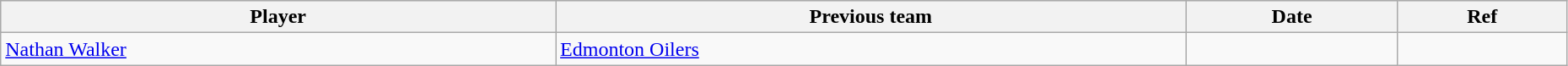<table class="wikitable" width=98%>
<tr style="background:#ddd; text-align:center;">
<th>Player</th>
<th>Previous team</th>
<th>Date</th>
<th>Ref</th>
</tr>
<tr>
<td><a href='#'>Nathan Walker</a></td>
<td><a href='#'>Edmonton Oilers</a></td>
<td></td>
<td></td>
</tr>
</table>
